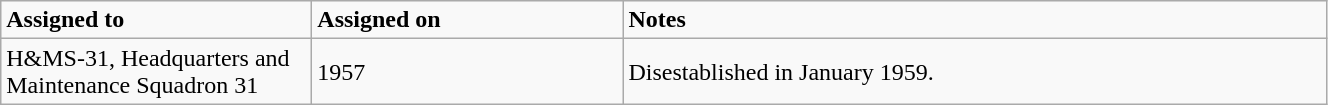<table class="wikitable" style="width: 70%;">
<tr>
<td style="width: 200px;"><strong>Assigned to</strong></td>
<td style="width: 200px;"><strong>Assigned on</strong></td>
<td><strong>Notes</strong></td>
</tr>
<tr>
<td>H&MS-31, Headquarters and Maintenance Squadron 31</td>
<td>1957</td>
<td>Disestablished in January 1959.</td>
</tr>
</table>
